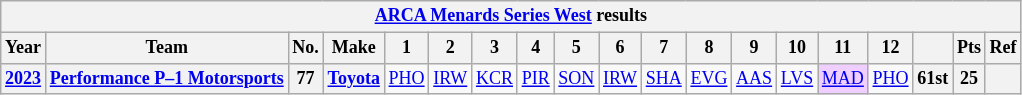<table class="wikitable" style="text-align:center; font-size:75%">
<tr>
<th colspan=23><a href='#'>ARCA Menards Series West</a> results</th>
</tr>
<tr>
<th>Year</th>
<th>Team</th>
<th>No.</th>
<th>Make</th>
<th>1</th>
<th>2</th>
<th>3</th>
<th>4</th>
<th>5</th>
<th>6</th>
<th>7</th>
<th>8</th>
<th>9</th>
<th>10</th>
<th>11</th>
<th>12</th>
<th></th>
<th>Pts</th>
<th>Ref</th>
</tr>
<tr>
<th><a href='#'>2023</a></th>
<th><a href='#'>Performance P–1 Motorsports</a></th>
<th>77</th>
<th><a href='#'>Toyota</a></th>
<td><a href='#'>PHO</a></td>
<td><a href='#'>IRW</a></td>
<td><a href='#'>KCR</a></td>
<td><a href='#'>PIR</a></td>
<td><a href='#'>SON</a></td>
<td><a href='#'>IRW</a></td>
<td><a href='#'>SHA</a></td>
<td><a href='#'>EVG</a></td>
<td><a href='#'>AAS</a></td>
<td><a href='#'>LVS</a></td>
<td style="background:#EFCFFF;"><a href='#'>MAD</a><br></td>
<td><a href='#'>PHO</a></td>
<th>61st</th>
<th>25</th>
<th></th>
</tr>
</table>
